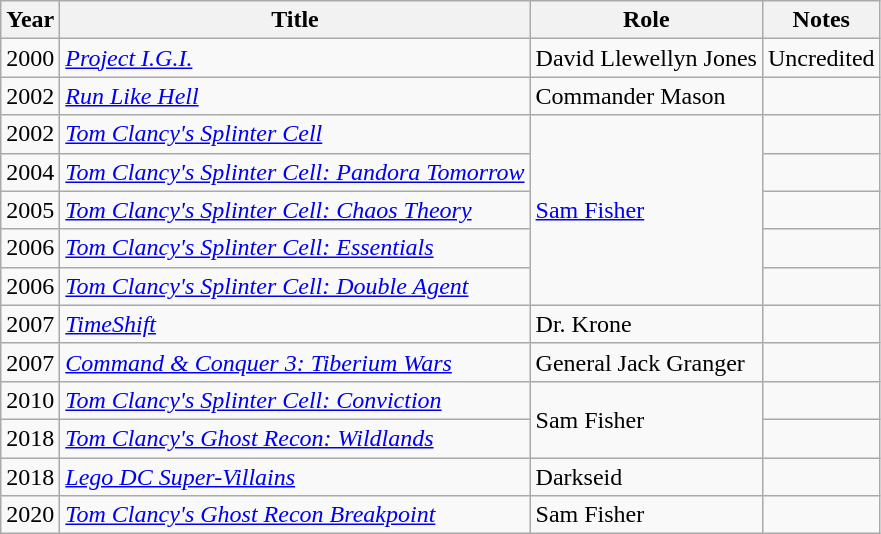<table class="wikitable sortable">
<tr>
<th>Year</th>
<th>Title</th>
<th>Role</th>
<th class=unsortable>Notes</th>
</tr>
<tr>
<td>2000</td>
<td><em><a href='#'>Project I.G.I.</a></em></td>
<td>David Llewellyn Jones</td>
<td>Uncredited</td>
</tr>
<tr>
<td>2002</td>
<td><em><a href='#'>Run Like Hell</a></em></td>
<td>Commander Mason</td>
<td></td>
</tr>
<tr>
<td>2002</td>
<td><em><a href='#'>Tom Clancy's Splinter Cell</a></em></td>
<td rowspan="5"><a href='#'>Sam Fisher</a></td>
<td></td>
</tr>
<tr>
<td>2004</td>
<td><em><a href='#'>Tom Clancy's Splinter Cell: Pandora Tomorrow</a></em></td>
<td></td>
</tr>
<tr>
<td>2005</td>
<td><em><a href='#'>Tom Clancy's Splinter Cell: Chaos Theory</a></em></td>
<td></td>
</tr>
<tr>
<td>2006</td>
<td><em><a href='#'>Tom Clancy's Splinter Cell: Essentials</a></em></td>
<td></td>
</tr>
<tr>
<td>2006</td>
<td><em><a href='#'>Tom Clancy's Splinter Cell: Double Agent</a></em></td>
<td></td>
</tr>
<tr>
<td>2007</td>
<td><em><a href='#'>TimeShift</a></em></td>
<td>Dr. Krone</td>
<td></td>
</tr>
<tr>
<td>2007</td>
<td><em><a href='#'>Command & Conquer 3: Tiberium Wars</a></em></td>
<td>General Jack Granger</td>
<td></td>
</tr>
<tr>
<td>2010</td>
<td><em><a href='#'>Tom Clancy's Splinter Cell: Conviction</a></em></td>
<td rowspan="2">Sam Fisher</td>
<td></td>
</tr>
<tr>
<td>2018</td>
<td><em><a href='#'>Tom Clancy's Ghost Recon: Wildlands</a></em></td>
<td></td>
</tr>
<tr>
<td>2018</td>
<td><em><a href='#'>Lego DC Super-Villains</a></em></td>
<td>Darkseid</td>
<td></td>
</tr>
<tr>
<td>2020</td>
<td><em><a href='#'>Tom Clancy's Ghost Recon Breakpoint</a></em></td>
<td>Sam Fisher</td>
<td></td>
</tr>
</table>
